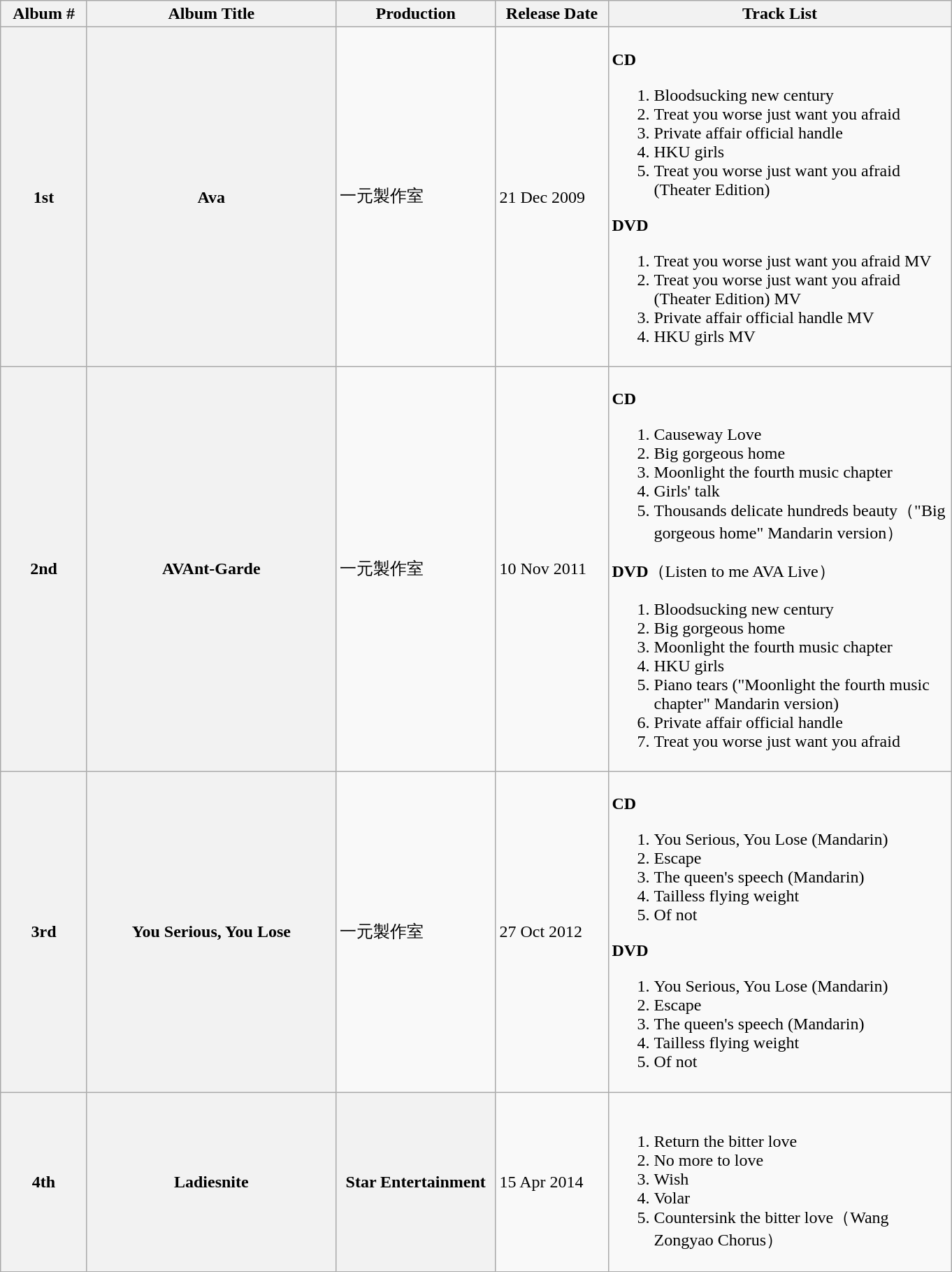<table class="wikitable">
<tr>
<th align="left" width="75px">Album #</th>
<th align="left" width="230px">Album Title</th>
<th align="left" width="145px">Production</th>
<th align="left" width="100px">Release Date</th>
<th align="left" width="320px">Track List</th>
</tr>
<tr>
<th>1st</th>
<th>Ava</th>
<td>一元製作室</td>
<td>21 Dec 2009</td>
<td><br><strong>CD</strong><ol><li>Bloodsucking new century</li><li>Treat you worse just want you afraid</li><li>Private affair official handle</li><li>HKU girls</li><li>Treat you worse just want you afraid (Theater Edition)</li></ol><strong>DVD</strong><ol><li>Treat you worse just want you afraid MV</li><li>Treat you worse just want you afraid (Theater Edition) MV</li><li>Private affair official handle MV</li><li>HKU girls MV</li></ol></td>
</tr>
<tr>
<th>2nd</th>
<th>AVAnt-Garde</th>
<td>一元製作室</td>
<td>10 Nov 2011</td>
<td><br><strong>CD</strong><ol><li>Causeway Love</li><li>Big gorgeous home</li><li>Moonlight the fourth music chapter</li><li>Girls' talk</li><li>Thousands delicate hundreds beauty（"Big gorgeous home" Mandarin version）</li></ol><strong>DVD</strong>（Listen to me AVA Live）<ol><li>Bloodsucking new century</li><li>Big gorgeous home</li><li>Moonlight the fourth music chapter</li><li>HKU girls</li><li>Piano tears ("Moonlight the fourth music chapter" Mandarin version)</li><li>Private affair official handle</li><li>Treat you worse just want you afraid</li></ol></td>
</tr>
<tr>
<th>3rd</th>
<th>You Serious, You Lose</th>
<td>一元製作室</td>
<td>27 Oct 2012</td>
<td><br><strong>CD</strong><ol><li>You Serious, You Lose (Mandarin)</li><li>Escape</li><li>The queen's speech (Mandarin)</li><li>Tailless flying weight</li><li>Of not</li></ol><strong>DVD</strong><ol><li>You Serious, You Lose (Mandarin)</li><li>Escape</li><li>The queen's speech (Mandarin)</li><li>Tailless flying weight</li><li>Of not</li></ol></td>
</tr>
<tr>
<th>4th</th>
<th>Ladiesnite</th>
<th>Star Entertainment</th>
<td>15 Apr 2014</td>
<td><br><ol><li>Return the bitter love</li><li>No more to love</li><li>Wish</li><li>Volar</li><li>Countersink the bitter love（Wang Zongyao Chorus）</li></ol></td>
</tr>
</table>
